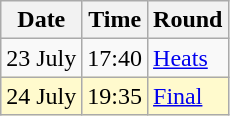<table class="wikitable">
<tr>
<th>Date</th>
<th>Time</th>
<th>Round</th>
</tr>
<tr>
<td>23 July</td>
<td>17:40</td>
<td><a href='#'>Heats</a></td>
</tr>
<tr style=background:lemonchiffon>
<td>24 July</td>
<td>19:35</td>
<td><a href='#'>Final</a></td>
</tr>
</table>
